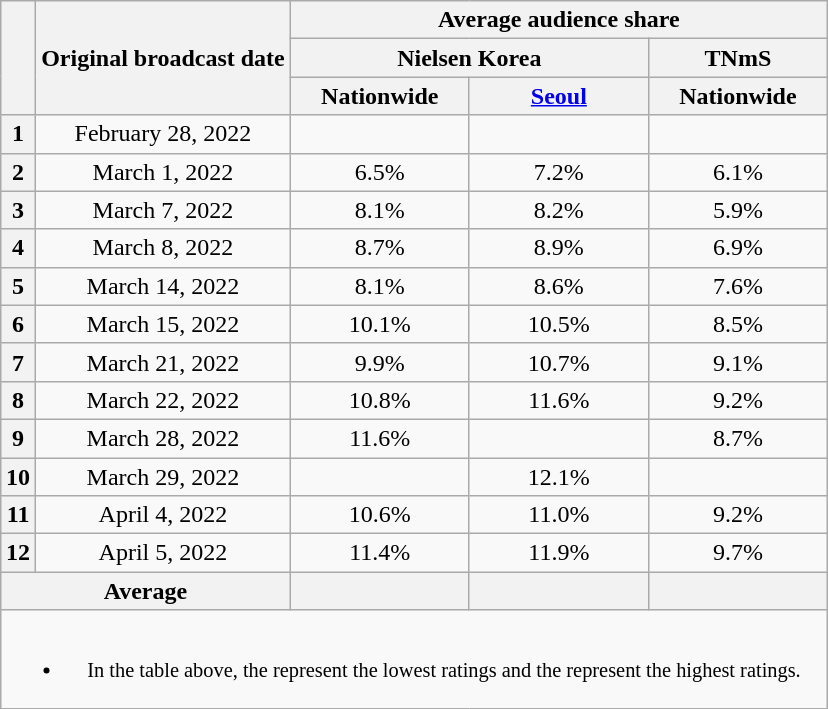<table class="wikitable" style="text-align:center; max-width:600px; margin-left:auto; margin-right:auto">
<tr>
<th scope="col" rowspan="3"></th>
<th scope="col" rowspan="3">Original broadcast date</th>
<th scope="col" colspan="3">Average audience share</th>
</tr>
<tr>
<th scope="col" colspan="2">Nielsen Korea</th>
<th scope="col">TNmS</th>
</tr>
<tr>
<th scope="col" style="width:7em">Nationwide</th>
<th scope="col" style="width:7em"><a href='#'>Seoul</a></th>
<th scope="col" style="width:7em">Nationwide</th>
</tr>
<tr>
<th scope="col">1</th>
<td>February 28, 2022</td>
<td><strong></strong> </td>
<td><strong></strong> </td>
<td><strong></strong> </td>
</tr>
<tr>
<th scope="col">2</th>
<td>March 1, 2022</td>
<td>6.5% </td>
<td>7.2% </td>
<td>6.1% </td>
</tr>
<tr>
<th scope="col">3</th>
<td>March 7, 2022</td>
<td>8.1% </td>
<td>8.2% </td>
<td>5.9% </td>
</tr>
<tr>
<th scope="col">4</th>
<td>March 8, 2022</td>
<td>8.7% </td>
<td>8.9%</td>
<td>6.9% </td>
</tr>
<tr>
<th scope="col">5</th>
<td>March 14, 2022</td>
<td>8.1% </td>
<td>8.6% </td>
<td>7.6% </td>
</tr>
<tr>
<th scope="col">6</th>
<td>March 15, 2022</td>
<td>10.1% </td>
<td>10.5% </td>
<td>8.5% </td>
</tr>
<tr>
<th scope="col">7</th>
<td>March 21, 2022</td>
<td>9.9% </td>
<td>10.7% </td>
<td>9.1% </td>
</tr>
<tr>
<th scope="col">8</th>
<td>March 22, 2022</td>
<td>10.8% </td>
<td>11.6% </td>
<td>9.2% </td>
</tr>
<tr>
<th scope="col">9</th>
<td>March 28, 2022</td>
<td>11.6% </td>
<td><strong></strong> </td>
<td>8.7% </td>
</tr>
<tr>
<th scope="col">10</th>
<td>March 29, 2022</td>
<td><strong></strong> </td>
<td>12.1% </td>
<td><strong></strong> </td>
</tr>
<tr>
<th scope="col">11</th>
<td>April 4, 2022</td>
<td>10.6% </td>
<td>11.0% </td>
<td>9.2% </td>
</tr>
<tr>
<th scope="col">12</th>
<td>April 5, 2022</td>
<td>11.4% </td>
<td>11.9% </td>
<td>9.7% </td>
</tr>
<tr>
<th scope="col" colspan="2">Average</th>
<th scope="col"></th>
<th scope="col"></th>
<th scope="col"></th>
</tr>
<tr>
<td colspan="6" style="font-size:85%"><br><ul><li>In the table above, the <strong></strong> represent the lowest ratings and the <strong></strong> represent the highest ratings.</li></ul></td>
</tr>
</table>
